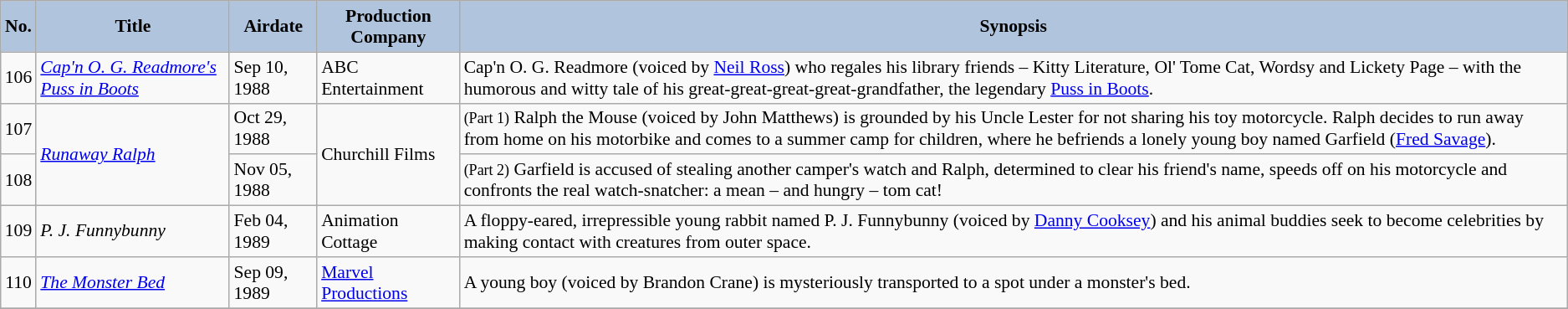<table class="wikitable" style="font-size:90%;">
<tr>
<th style="background:#B0C4DE;">No.</th>
<th style="background:#B0C4DE;">Title</th>
<th style="background:#B0C4DE;">Airdate</th>
<th style="background:#B0C4DE;">Production Company</th>
<th style="background:#B0C4DE;">Synopsis</th>
</tr>
<tr>
<td align="center">106</td>
<td><em><a href='#'>Cap'n O. G. Readmore's Puss in Boots</a></em></td>
<td>Sep 10, 1988</td>
<td>ABC Entertainment</td>
<td>Cap'n O. G. Readmore (voiced by <a href='#'>Neil Ross</a>) who regales his library friends – Kitty Literature, Ol' Tome Cat, Wordsy and Lickety Page – with the humorous and witty tale of his great-great-great-great-grandfather, the legendary <a href='#'>Puss in Boots</a>.</td>
</tr>
<tr>
<td align="center">107</td>
<td rowspan="2"><em><a href='#'>Runaway Ralph</a></em></td>
<td>Oct 29, 1988</td>
<td rowspan=2>Churchill Films</td>
<td><small>(Part 1)</small> Ralph the Mouse (voiced by John Matthews) is grounded by his Uncle Lester for not sharing his toy motorcycle. Ralph decides to run away from home on his motorbike and comes to a summer camp for children, where he befriends a lonely young boy named Garfield (<a href='#'>Fred Savage</a>).</td>
</tr>
<tr>
<td align="center">108</td>
<td>Nov 05, 1988</td>
<td><small>(Part 2)</small> Garfield is accused of stealing another camper's watch and Ralph, determined to clear his friend's name, speeds off on his motorcycle and confronts the real watch-snatcher: a mean – and hungry – tom cat!</td>
</tr>
<tr>
<td align="center">109</td>
<td><em>P. J. Funnybunny</em></td>
<td>Feb 04, 1989</td>
<td>Animation Cottage</td>
<td>A floppy-eared, irrepressible young rabbit named P. J. Funnybunny (voiced by <a href='#'>Danny Cooksey</a>) and his animal buddies seek to become celebrities by making contact with creatures from outer space.</td>
</tr>
<tr>
<td align="center">110</td>
<td><em><a href='#'>The Monster Bed</a></em></td>
<td>Sep 09, 1989</td>
<td><a href='#'>Marvel Productions</a></td>
<td>A young boy (voiced by Brandon Crane) is mysteriously transported to a spot under a monster's bed.</td>
</tr>
<tr>
</tr>
</table>
